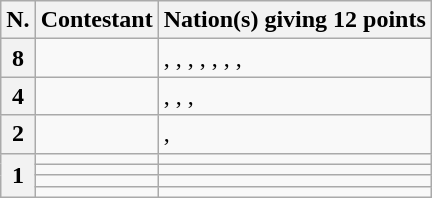<table class="wikitable plainrowheaders">
<tr>
<th scope="col">N.</th>
<th scope="col">Contestant</th>
<th scope="col">Nation(s) giving 12 points</th>
</tr>
<tr>
<th scope="row">8</th>
<td><strong></strong></td>
<td>, , , , , , , </td>
</tr>
<tr>
<th scope="row">4</th>
<td></td>
<td>, , , </td>
</tr>
<tr>
<th scope="row">2</th>
<td></td>
<td>, </td>
</tr>
<tr>
<th rowspan="4" scope="row">1</th>
<td></td>
<td></td>
</tr>
<tr>
<td></td>
<td></td>
</tr>
<tr>
<td></td>
<td></td>
</tr>
<tr>
<td></td>
<td></td>
</tr>
</table>
